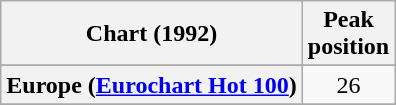<table class="wikitable sortable plainrowheaders" style="text-align:center">
<tr>
<th>Chart (1992)</th>
<th>Peak<br>position</th>
</tr>
<tr>
</tr>
<tr>
</tr>
<tr>
</tr>
<tr>
<th scope="row">Europe (<a href='#'>Eurochart Hot 100</a>)</th>
<td>26</td>
</tr>
<tr>
</tr>
<tr>
</tr>
<tr>
</tr>
<tr>
</tr>
<tr>
</tr>
<tr>
</tr>
<tr>
</tr>
<tr>
</tr>
</table>
